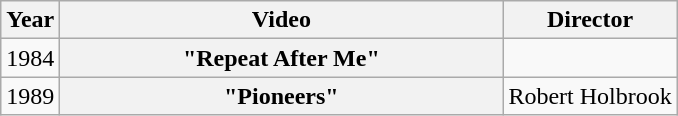<table class="wikitable plainrowheaders">
<tr>
<th>Year</th>
<th style="width:18em;">Video</th>
<th>Director</th>
</tr>
<tr>
<td>1984</td>
<th scope="row">"Repeat After Me"</th>
<td></td>
</tr>
<tr>
<td>1989</td>
<th scope="row">"Pioneers"</th>
<td>Robert Holbrook</td>
</tr>
</table>
